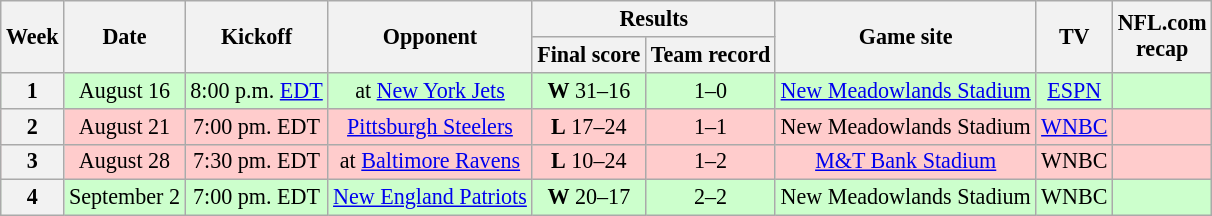<table class="wikitable" align="center" style="font-size: 92%">
<tr>
<th rowspan="2">Week</th>
<th rowspan="2">Date</th>
<th rowspan="2">Kickoff</th>
<th rowspan="2">Opponent</th>
<th colspan="2">Results</th>
<th rowspan="2">Game site</th>
<th rowspan="2">TV</th>
<th rowspan="2">NFL.com<br>recap</th>
</tr>
<tr>
<th>Final score</th>
<th>Team record</th>
</tr>
<tr style="background:#cfc;">
<th>1</th>
<td style="text-align:center;">August 16</td>
<td style="text-align:center;">8:00 p.m. <a href='#'>EDT</a></td>
<td style="text-align:center;">at <a href='#'>New York Jets</a></td>
<td style="text-align:center;"><strong>W</strong> 31–16</td>
<td style="text-align:center;">1–0</td>
<td style="text-align:center;"><a href='#'>New Meadowlands Stadium</a></td>
<td style="text-align:center;"><a href='#'>ESPN</a></td>
<td style="text-align:center;"></td>
</tr>
<tr style="background:#fcc;">
<th>2</th>
<td style="text-align:center;">August 21</td>
<td style="text-align:center;">7:00 pm. EDT</td>
<td style="text-align:center;"><a href='#'>Pittsburgh Steelers</a></td>
<td style="text-align:center;"><strong>L</strong> 17–24</td>
<td style="text-align:center;">1–1</td>
<td style="text-align:center;">New Meadowlands Stadium</td>
<td style="text-align:center;"><a href='#'>WNBC</a></td>
<td style="text-align:center;"></td>
</tr>
<tr style="background:#fcc;">
<th>3</th>
<td style="text-align:center;">August 28</td>
<td style="text-align:center;">7:30 pm. EDT</td>
<td style="text-align:center;">at <a href='#'>Baltimore Ravens</a></td>
<td style="text-align:center;"><strong>L</strong> 10–24</td>
<td style="text-align:center;">1–2</td>
<td style="text-align:center;"><a href='#'>M&T Bank Stadium</a></td>
<td style="text-align:center;">WNBC</td>
<td style="text-align:center;"></td>
</tr>
<tr style="background:#cfc;">
<th>4</th>
<td style="text-align:center;">September 2</td>
<td style="text-align:center;">7:00 pm. EDT</td>
<td style="text-align:center;"><a href='#'>New England Patriots</a></td>
<td style="text-align:center;"><strong>W</strong> 20–17</td>
<td style="text-align:center;">2–2</td>
<td style="text-align:center;">New Meadowlands Stadium</td>
<td style="text-align:center;">WNBC</td>
<td style="text-align:center;"></td>
</tr>
</table>
